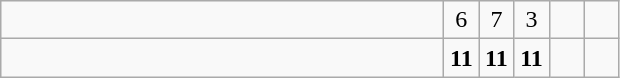<table class="wikitable">
<tr>
<td style="width:18em"></td>
<td align=center style="width:1em">6</td>
<td align=center style="width:1em">7</td>
<td align=center style="width:1em">3</td>
<td align=center style="width:1em"></td>
<td align=center style="width:1em"></td>
</tr>
<tr>
<td style="width:18em"></td>
<td align=center style="width:1em"><strong>11</strong></td>
<td align=center style="width:1em"><strong>11</strong></td>
<td align=center style="width:1em"><strong>11</strong></td>
<td align=center style="width:1em"></td>
<td align=center style="width:1em"></td>
</tr>
</table>
